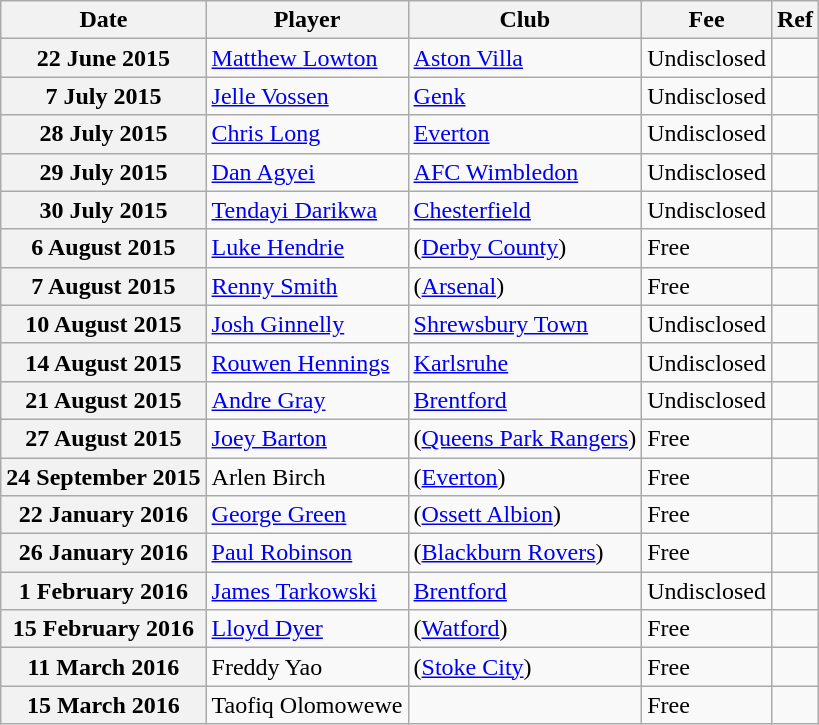<table class="wikitable plainrowheaders">
<tr>
<th scope=col>Date</th>
<th scope=col>Player</th>
<th scope=col>Club</th>
<th scope=col>Fee</th>
<th scope=col class=unsortable>Ref</th>
</tr>
<tr>
<th scope=row>22 June 2015</th>
<td><a href='#'>Matthew Lowton</a></td>
<td><a href='#'>Aston Villa</a></td>
<td>Undisclosed</td>
<td style="text-align:center;"></td>
</tr>
<tr>
<th scope=row>7 July 2015</th>
<td><a href='#'>Jelle Vossen</a></td>
<td><a href='#'>Genk</a></td>
<td>Undisclosed</td>
<td style="text-align:center;"></td>
</tr>
<tr>
<th scope=row>28 July 2015</th>
<td><a href='#'>Chris Long</a></td>
<td><a href='#'>Everton</a></td>
<td>Undisclosed</td>
<td style="text-align:center;"></td>
</tr>
<tr>
<th scope=row>29 July 2015</th>
<td><a href='#'>Dan Agyei</a></td>
<td><a href='#'>AFC Wimbledon</a></td>
<td>Undisclosed</td>
<td style="text-align:center;"></td>
</tr>
<tr>
<th scope=row>30 July 2015</th>
<td><a href='#'>Tendayi Darikwa</a></td>
<td><a href='#'>Chesterfield</a></td>
<td>Undisclosed</td>
<td style="text-align:center;"></td>
</tr>
<tr>
<th scope=row>6 August 2015</th>
<td><a href='#'>Luke Hendrie</a></td>
<td>(<a href='#'>Derby County</a>)</td>
<td>Free</td>
<td style="text-align:center;"></td>
</tr>
<tr>
<th scope=row>7 August 2015</th>
<td><a href='#'>Renny Smith</a></td>
<td>(<a href='#'>Arsenal</a>)</td>
<td>Free</td>
<td style="text-align:center;"></td>
</tr>
<tr>
<th scope=row>10 August 2015</th>
<td><a href='#'>Josh Ginnelly</a></td>
<td><a href='#'>Shrewsbury Town</a></td>
<td>Undisclosed</td>
<td style="text-align:center;"></td>
</tr>
<tr>
<th scope=row>14 August 2015</th>
<td><a href='#'>Rouwen Hennings</a></td>
<td><a href='#'>Karlsruhe</a></td>
<td>Undisclosed</td>
<td style="text-align:center;"></td>
</tr>
<tr>
<th scope=row>21 August 2015</th>
<td><a href='#'>Andre Gray</a></td>
<td><a href='#'>Brentford</a></td>
<td>Undisclosed</td>
<td style="text-align:center;"></td>
</tr>
<tr>
<th scope=row>27 August 2015</th>
<td><a href='#'>Joey Barton</a></td>
<td>(<a href='#'>Queens Park Rangers</a>)</td>
<td>Free</td>
<td style="text-align:center;"></td>
</tr>
<tr>
<th scope=row>24 September 2015</th>
<td>Arlen Birch</td>
<td>(<a href='#'>Everton</a>)</td>
<td>Free</td>
<td style="text-align:center;"></td>
</tr>
<tr>
<th scope=row>22 January 2016</th>
<td><a href='#'>George Green</a></td>
<td>(<a href='#'>Ossett Albion</a>)</td>
<td>Free</td>
<td style="text-align:center;"></td>
</tr>
<tr>
<th scope=row>26 January 2016</th>
<td><a href='#'>Paul Robinson</a></td>
<td>(<a href='#'>Blackburn Rovers</a>)</td>
<td>Free</td>
<td style="text-align:center;"></td>
</tr>
<tr>
<th scope=row>1 February 2016</th>
<td><a href='#'>James Tarkowski</a></td>
<td><a href='#'>Brentford</a></td>
<td>Undisclosed</td>
<td style="text-align:center;"></td>
</tr>
<tr>
<th scope=row>15 February 2016</th>
<td><a href='#'>Lloyd Dyer</a></td>
<td>(<a href='#'>Watford</a>)</td>
<td>Free</td>
<td style="text-align:center;"></td>
</tr>
<tr>
<th scope=row>11 March 2016</th>
<td>Freddy Yao</td>
<td>(<a href='#'>Stoke City</a>)</td>
<td>Free</td>
<td style="text-align:center;"></td>
</tr>
<tr>
<th scope=row>15 March 2016</th>
<td>Taofiq Olomowewe</td>
<td></td>
<td>Free</td>
<td style="text-align:center;"></td>
</tr>
</table>
